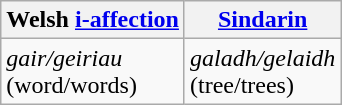<table class="wikitable floatright">
<tr>
<th>Welsh <a href='#'>i-affection</a></th>
<th><a href='#'>Sindarin</a></th>
</tr>
<tr>
<td><em>gair/geiriau</em><br>(word/words)</td>
<td><em>galadh/gelaidh</em><br>(tree/trees)</td>
</tr>
</table>
